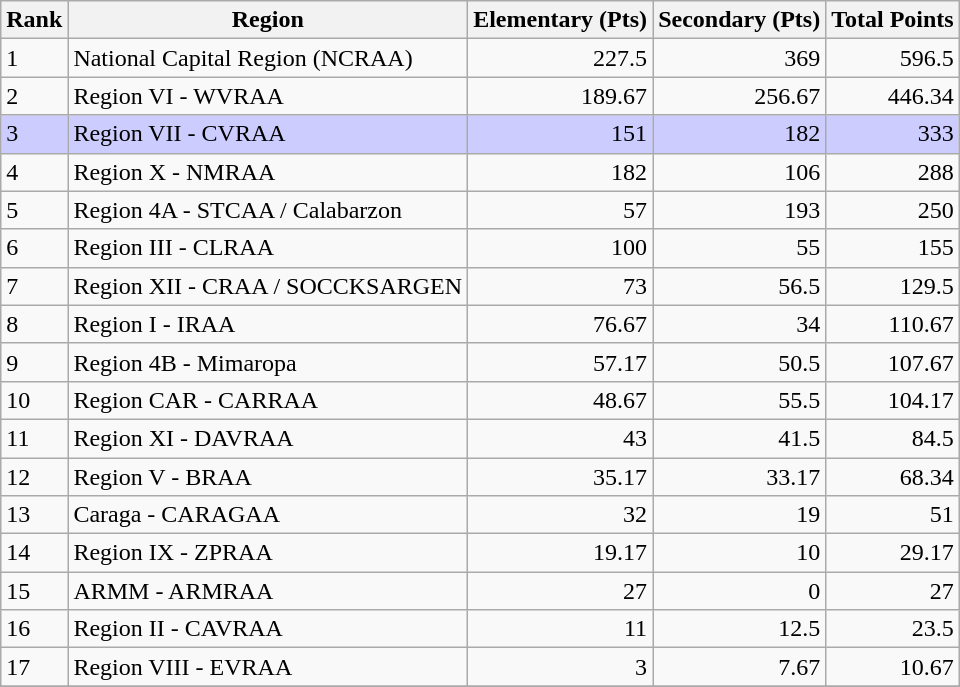<table class=wikitable>
<tr>
<th>Rank</th>
<th>Region</th>
<th>Elementary (Pts)</th>
<th>Secondary (Pts)</th>
<th>Total Points</th>
</tr>
<tr>
<td>1</td>
<td>National Capital Region (NCRAA)</td>
<td align=right>227.5</td>
<td align=right>369</td>
<td align=right>596.5</td>
</tr>
<tr>
<td>2</td>
<td>Region VI - WVRAA</td>
<td align=right>189.67</td>
<td align=right>256.67</td>
<td align=right>446.34</td>
</tr>
<tr bgcolor=ccccff>
<td>3</td>
<td>Region VII - CVRAA</td>
<td align=right>151</td>
<td align=right>182</td>
<td align=right>333</td>
</tr>
<tr>
<td>4</td>
<td>Region X - NMRAA</td>
<td align=right>182</td>
<td align=right>106</td>
<td align=right>288</td>
</tr>
<tr>
<td>5</td>
<td>Region 4A - STCAA / Calabarzon</td>
<td align=right>57</td>
<td align=right>193</td>
<td align=right>250</td>
</tr>
<tr>
<td>6</td>
<td>Region III - CLRAA</td>
<td align=right>100</td>
<td align=right>55</td>
<td align=right>155</td>
</tr>
<tr>
<td>7</td>
<td>Region XII - CRAA / SOCCKSARGEN</td>
<td align=right>73</td>
<td align=right>56.5</td>
<td align=right>129.5</td>
</tr>
<tr>
<td>8</td>
<td>Region I - IRAA</td>
<td align=right>76.67</td>
<td align=right>34</td>
<td align=right>110.67</td>
</tr>
<tr>
<td>9</td>
<td>Region 4B - Mimaropa</td>
<td align=right>57.17</td>
<td align=right>50.5</td>
<td align=right>107.67</td>
</tr>
<tr>
<td>10</td>
<td>Region CAR - CARRAA</td>
<td align=right>48.67</td>
<td align=right>55.5</td>
<td align=right>104.17</td>
</tr>
<tr>
<td>11</td>
<td>Region XI - DAVRAA</td>
<td align=right>43</td>
<td align=right>41.5</td>
<td align=right>84.5</td>
</tr>
<tr>
<td>12</td>
<td>Region V - BRAA</td>
<td align=right>35.17</td>
<td align=right>33.17</td>
<td align=right>68.34</td>
</tr>
<tr>
<td>13</td>
<td>Caraga - CARAGAA</td>
<td align=right>32</td>
<td align=right>19</td>
<td align=right>51</td>
</tr>
<tr>
<td>14</td>
<td>Region IX - ZPRAA</td>
<td align=right>19.17</td>
<td align=right>10</td>
<td align=right>29.17</td>
</tr>
<tr>
<td>15</td>
<td>ARMM - ARMRAA</td>
<td align=right>27</td>
<td align=right>0</td>
<td align=right>27</td>
</tr>
<tr>
<td>16</td>
<td>Region II - CAVRAA</td>
<td align=right>11</td>
<td align=right>12.5</td>
<td align=right>23.5</td>
</tr>
<tr>
<td>17</td>
<td>Region VIII - EVRAA</td>
<td align=right>3</td>
<td align=right>7.67</td>
<td align=right>10.67</td>
</tr>
<tr>
</tr>
</table>
